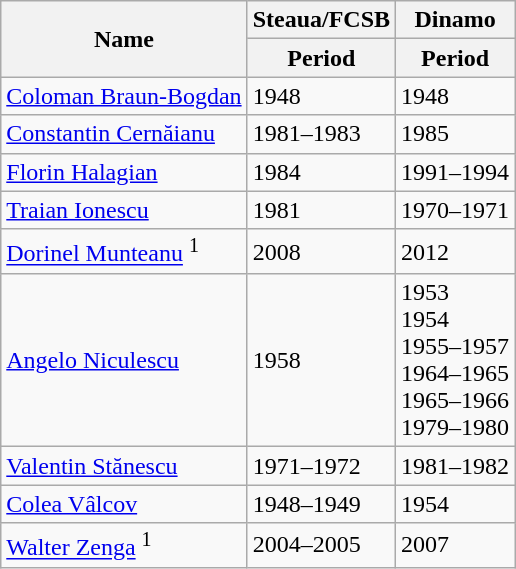<table class="wikitable" border="1">
<tr>
<th rowspan=2>Name</th>
<th colspan=1>Steaua/FCSB</th>
<th colspan=1>Dinamo</th>
</tr>
<tr>
<th>Period</th>
<th>Period</th>
</tr>
<tr>
<td align=left><a href='#'>Coloman Braun-Bogdan</a></td>
<td>1948</td>
<td>1948</td>
</tr>
<tr>
<td align=left><a href='#'>Constantin Cernăianu</a></td>
<td>1981–1983</td>
<td>1985</td>
</tr>
<tr>
<td align=left><a href='#'>Florin Halagian</a></td>
<td>1984</td>
<td>1991–1994</td>
</tr>
<tr>
<td align=left><a href='#'>Traian Ionescu</a></td>
<td>1981</td>
<td>1970–1971</td>
</tr>
<tr>
<td align=left><a href='#'>Dorinel Munteanu</a> <sup>1</sup></td>
<td>2008</td>
<td>2012</td>
</tr>
<tr>
<td align=left><a href='#'>Angelo Niculescu</a></td>
<td>1958</td>
<td>1953<br>1954<br>1955–1957<br>1964–1965<br>1965–1966<br>1979–1980</td>
</tr>
<tr>
<td align=left><a href='#'>Valentin Stănescu</a></td>
<td>1971–1972</td>
<td>1981–1982</td>
</tr>
<tr>
<td align=left><a href='#'>Colea Vâlcov</a></td>
<td>1948–1949</td>
<td>1954</td>
</tr>
<tr>
<td align=left><a href='#'>Walter Zenga</a> <sup>1</sup></td>
<td>2004–2005</td>
<td>2007</td>
</tr>
</table>
